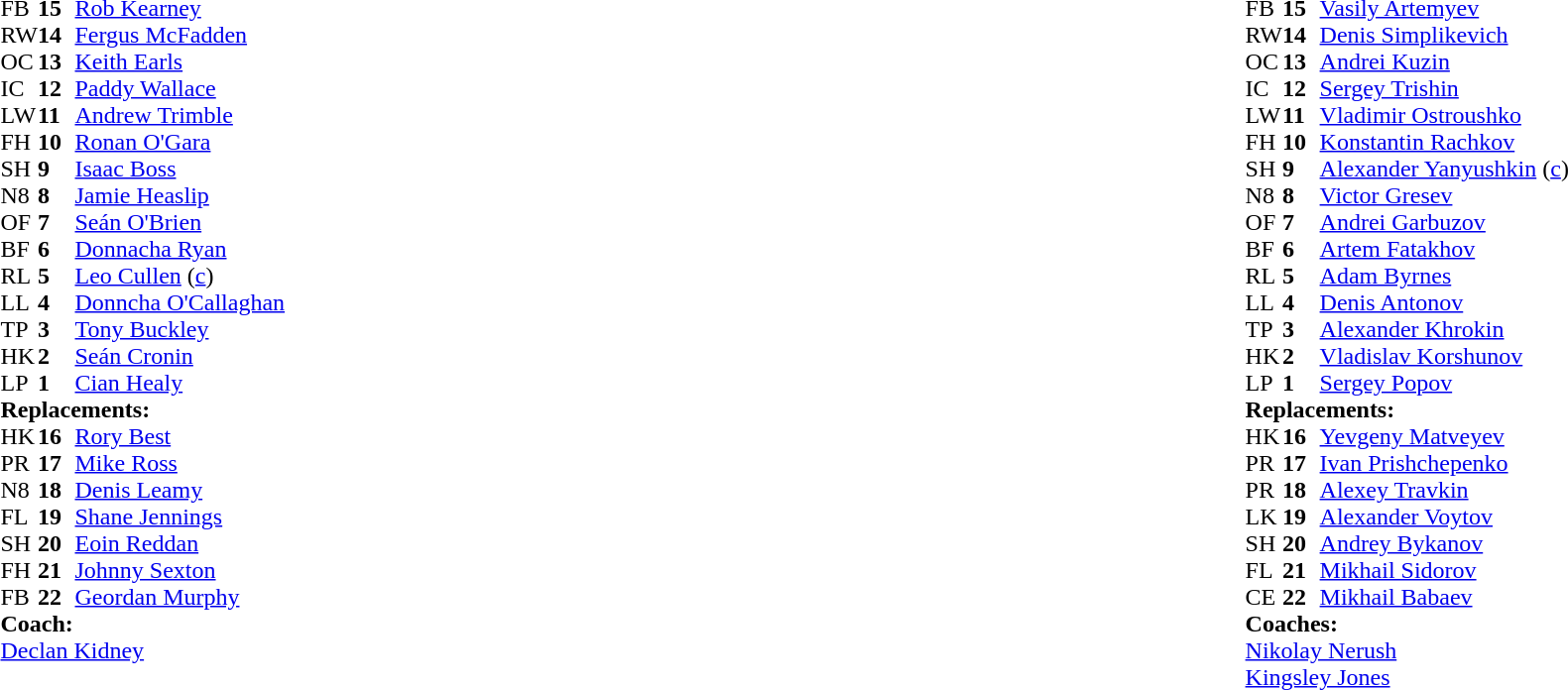<table width="100%">
<tr>
<td style="vertical-align:top" width="50%"><br><table cellspacing="0" cellpadding="0">
<tr>
<th width="25"></th>
<th width="25"></th>
</tr>
<tr>
<td>FB</td>
<td><strong>15</strong></td>
<td><a href='#'>Rob Kearney</a></td>
</tr>
<tr>
<td>RW</td>
<td><strong>14</strong></td>
<td><a href='#'>Fergus McFadden</a></td>
</tr>
<tr>
<td>OC</td>
<td><strong>13</strong></td>
<td><a href='#'>Keith Earls</a></td>
<td></td>
<td></td>
</tr>
<tr>
<td>IC</td>
<td><strong>12</strong></td>
<td><a href='#'>Paddy Wallace</a></td>
</tr>
<tr>
<td>LW</td>
<td><strong>11</strong></td>
<td><a href='#'>Andrew Trimble</a></td>
</tr>
<tr>
<td>FH</td>
<td><strong>10</strong></td>
<td><a href='#'>Ronan O'Gara</a></td>
<td></td>
<td></td>
</tr>
<tr>
<td>SH</td>
<td><strong>9</strong></td>
<td><a href='#'>Isaac Boss</a></td>
<td></td>
<td></td>
</tr>
<tr>
<td>N8</td>
<td><strong>8</strong></td>
<td><a href='#'>Jamie Heaslip</a></td>
</tr>
<tr>
<td>OF</td>
<td><strong>7</strong></td>
<td><a href='#'>Seán O'Brien</a></td>
<td></td>
<td></td>
</tr>
<tr>
<td>BF</td>
<td><strong>6</strong></td>
<td><a href='#'>Donnacha Ryan</a></td>
</tr>
<tr>
<td>RL</td>
<td><strong>5</strong></td>
<td><a href='#'>Leo Cullen</a> (<a href='#'>c</a>)</td>
</tr>
<tr>
<td>LL</td>
<td><strong>4</strong></td>
<td><a href='#'>Donncha O'Callaghan</a></td>
<td></td>
<td></td>
</tr>
<tr>
<td>TP</td>
<td><strong>3</strong></td>
<td><a href='#'>Tony Buckley</a></td>
</tr>
<tr>
<td>HK</td>
<td><strong>2</strong></td>
<td><a href='#'>Seán Cronin</a></td>
</tr>
<tr>
<td>LP</td>
<td><strong>1</strong></td>
<td><a href='#'>Cian Healy</a></td>
<td></td>
<td></td>
</tr>
<tr>
<td colspan=3><strong>Replacements:</strong></td>
</tr>
<tr>
<td>HK</td>
<td><strong>16</strong></td>
<td><a href='#'>Rory Best</a></td>
</tr>
<tr>
<td>PR</td>
<td><strong>17</strong></td>
<td><a href='#'>Mike Ross</a></td>
<td></td>
<td></td>
</tr>
<tr>
<td>N8</td>
<td><strong>18</strong></td>
<td><a href='#'>Denis Leamy</a></td>
<td></td>
<td></td>
</tr>
<tr>
<td>FL</td>
<td><strong>19</strong></td>
<td><a href='#'>Shane Jennings</a></td>
<td></td>
<td></td>
</tr>
<tr>
<td>SH</td>
<td><strong>20</strong></td>
<td><a href='#'>Eoin Reddan</a></td>
<td></td>
<td></td>
</tr>
<tr>
<td>FH</td>
<td><strong>21</strong></td>
<td><a href='#'>Johnny Sexton</a></td>
<td></td>
<td></td>
</tr>
<tr>
<td>FB</td>
<td><strong>22</strong></td>
<td><a href='#'>Geordan Murphy</a></td>
<td></td>
<td></td>
</tr>
<tr>
<td colspan=3><strong>Coach:</strong></td>
</tr>
<tr>
<td colspan="4"><a href='#'>Declan Kidney</a></td>
</tr>
</table>
</td>
<td style="vertical-align:top"></td>
<td style="vertical-align:top" width="50%"><br><table cellspacing="0" cellpadding="0" align="center">
<tr>
<th width="25"></th>
<th width="25"></th>
</tr>
<tr>
<td>FB</td>
<td><strong>15</strong></td>
<td><a href='#'>Vasily Artemyev</a></td>
</tr>
<tr>
<td>RW</td>
<td><strong>14</strong></td>
<td><a href='#'>Denis Simplikevich</a></td>
</tr>
<tr>
<td>OC</td>
<td><strong>13</strong></td>
<td><a href='#'>Andrei Kuzin</a></td>
</tr>
<tr>
<td>IC</td>
<td><strong>12</strong></td>
<td><a href='#'>Sergey Trishin</a></td>
<td></td>
<td></td>
<td></td>
</tr>
<tr>
<td>LW</td>
<td><strong>11</strong></td>
<td><a href='#'>Vladimir Ostroushko</a></td>
<td></td>
<td colspan="2"></td>
</tr>
<tr>
<td>FH</td>
<td><strong>10</strong></td>
<td><a href='#'>Konstantin Rachkov</a></td>
<td></td>
</tr>
<tr>
<td>SH</td>
<td><strong>9</strong></td>
<td><a href='#'>Alexander Yanyushkin</a> (<a href='#'>c</a>)</td>
<td></td>
<td></td>
</tr>
<tr>
<td>N8</td>
<td><strong>8</strong></td>
<td><a href='#'>Victor Gresev</a></td>
</tr>
<tr>
<td>OF</td>
<td><strong>7</strong></td>
<td><a href='#'>Andrei Garbuzov</a></td>
<td></td>
<td></td>
</tr>
<tr>
<td>BF</td>
<td><strong>6</strong></td>
<td><a href='#'>Artem Fatakhov</a></td>
</tr>
<tr>
<td>RL</td>
<td><strong>5</strong></td>
<td><a href='#'>Adam Byrnes</a></td>
</tr>
<tr>
<td>LL</td>
<td><strong>4</strong></td>
<td><a href='#'>Denis Antonov</a></td>
<td></td>
<td></td>
</tr>
<tr>
<td>TP</td>
<td><strong>3</strong></td>
<td><a href='#'>Alexander Khrokin</a></td>
<td></td>
<td></td>
</tr>
<tr>
<td>HK</td>
<td><strong>2</strong></td>
<td><a href='#'>Vladislav Korshunov</a></td>
</tr>
<tr>
<td>LP</td>
<td><strong>1</strong></td>
<td><a href='#'>Sergey Popov</a></td>
<td></td>
<td></td>
</tr>
<tr>
<td colspan=3><strong>Replacements:</strong></td>
</tr>
<tr>
<td>HK</td>
<td><strong>16</strong></td>
<td><a href='#'>Yevgeny Matveyev</a></td>
<td></td>
<td></td>
<td></td>
<td></td>
</tr>
<tr>
<td>PR</td>
<td><strong>17</strong></td>
<td><a href='#'>Ivan Prishchepenko</a></td>
<td></td>
<td></td>
</tr>
<tr>
<td>PR</td>
<td><strong>18</strong></td>
<td><a href='#'>Alexey Travkin</a></td>
<td></td>
<td></td>
</tr>
<tr>
<td>LK</td>
<td><strong>19</strong></td>
<td><a href='#'>Alexander Voytov</a></td>
<td></td>
<td></td>
</tr>
<tr>
<td>SH</td>
<td><strong>20</strong></td>
<td><a href='#'>Andrey Bykanov</a></td>
<td></td>
<td></td>
</tr>
<tr>
<td>FL</td>
<td><strong>21</strong></td>
<td><a href='#'>Mikhail Sidorov</a></td>
<td></td>
<td></td>
<td colspan="2"></td>
</tr>
<tr>
<td>CE</td>
<td><strong>22</strong></td>
<td><a href='#'>Mikhail Babaev</a></td>
<td></td>
<td></td>
<td></td>
<td></td>
</tr>
<tr>
<td colspan=3><strong>Coaches:</strong></td>
</tr>
<tr>
<td colspan="4"><a href='#'>Nikolay Nerush</a><br> <a href='#'>Kingsley Jones</a></td>
</tr>
</table>
</td>
</tr>
</table>
